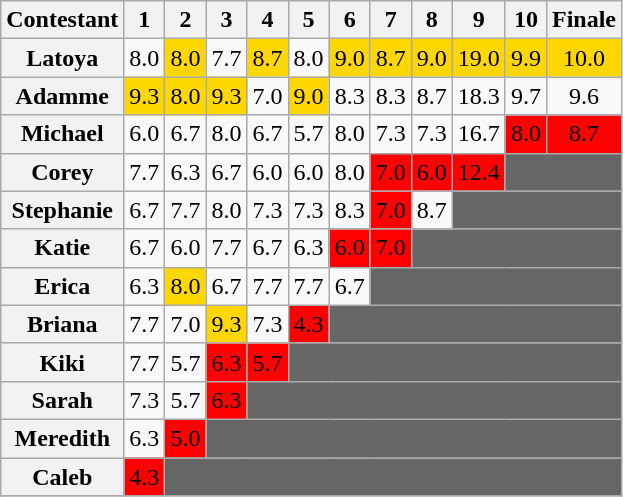<table class="wikitable sortable" style="text-align:center" align="center">
<tr>
<th>Contestant</th>
<th>1</th>
<th>2</th>
<th>3</th>
<th>4</th>
<th>5</th>
<th>6</th>
<th>7</th>
<th>8</th>
<th>9</th>
<th>10</th>
<th>Finale</th>
</tr>
<tr>
<th>Latoya</th>
<td>8.0</td>
<td bgcolor="gold">8.0</td>
<td>7.7</td>
<td bgcolor="gold">8.7</td>
<td>8.0</td>
<td bgcolor="gold">9.0</td>
<td bgcolor="gold">8.7</td>
<td bgcolor="gold">9.0</td>
<td bgcolor="gold">19.0</td>
<td bgcolor="gold">9.9</td>
<td bgcolor="gold">10.0</td>
</tr>
<tr>
<th>Adamme</th>
<td bgcolor="gold">9.3</td>
<td bgcolor="gold">8.0</td>
<td bgcolor="gold">9.3</td>
<td>7.0</td>
<td bgcolor="gold">9.0</td>
<td>8.3</td>
<td>8.3</td>
<td>8.7</td>
<td>18.3</td>
<td>9.7</td>
<td>9.6</td>
</tr>
<tr>
<th>Michael</th>
<td>6.0</td>
<td>6.7</td>
<td>8.0</td>
<td>6.7</td>
<td>5.7</td>
<td>8.0</td>
<td>7.3</td>
<td>7.3</td>
<td>16.7</td>
<td bgcolor="red">8.0</td>
<td bgcolor="red">8.7</td>
</tr>
<tr>
<th>Corey</th>
<td>7.7</td>
<td>6.3</td>
<td>6.7</td>
<td>6.0</td>
<td>6.0</td>
<td>8.0</td>
<td bgcolor="red">7.0</td>
<td bgcolor="red">6.0</td>
<td bgcolor="red">12.4</td>
<td colspan="2" bgcolor="666666"></td>
</tr>
<tr>
<th>Stephanie</th>
<td>6.7</td>
<td>7.7</td>
<td>8.0</td>
<td>7.3</td>
<td>7.3</td>
<td>8.3</td>
<td bgcolor="red">7.0</td>
<td>8.7</td>
<td colspan="3" bgcolor="666666"></td>
</tr>
<tr>
<th>Katie</th>
<td>6.7</td>
<td>6.0</td>
<td>7.7</td>
<td>6.7</td>
<td>6.3</td>
<td bgcolor="red">6.0</td>
<td bgcolor="red">7.0</td>
<td colspan="4" bgcolor="666666"></td>
</tr>
<tr>
<th>Erica</th>
<td>6.3</td>
<td bgcolor="gold">8.0</td>
<td>6.7</td>
<td>7.7</td>
<td>7.7</td>
<td>6.7</td>
<td colspan="5" bgcolor="666666"></td>
</tr>
<tr>
<th>Briana</th>
<td>7.7</td>
<td>7.0</td>
<td bgcolor="gold">9.3</td>
<td>7.3</td>
<td bgcolor="red">4.3</td>
<td colspan="6" bgcolor="666666"></td>
</tr>
<tr>
<th>Kiki</th>
<td>7.7</td>
<td>5.7</td>
<td bgcolor="red">6.3</td>
<td bgcolor="red">5.7</td>
<td colspan="7" bgcolor="666666"></td>
</tr>
<tr>
<th>Sarah</th>
<td>7.3</td>
<td>5.7</td>
<td bgcolor="red">6.3</td>
<td colspan="8" bgcolor="666666"></td>
</tr>
<tr>
<th>Meredith</th>
<td>6.3</td>
<td bgcolor="red">5.0</td>
<td colspan="9" bgcolor="666666"></td>
</tr>
<tr>
<th>Caleb</th>
<td bgcolor="red">4.3</td>
<td colspan="10" bgcolor="666666"></td>
</tr>
<tr>
</tr>
</table>
